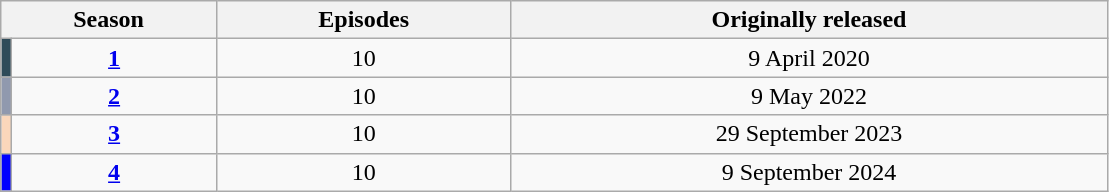<table class="wikitable" style="text-align:center;">
<tr>
<th colspan="2" rowspan="1">Season</th>
<th rowspan="1">Episodes</th>
<th colspan="1">Originally released</th>
</tr>
<tr>
<td style="width:12px; background:#2F4B59; width:1%;"></td>
<td><strong><a href='#'>1</a></strong></td>
<td>10</td>
<td>9 April 2020</td>
</tr>
<tr>
<td style="width:12px; background:#9099AE; width:1%;"></td>
<td><strong><a href='#'>2</a></strong></td>
<td>10</td>
<td>9 May 2022</td>
</tr>
<tr>
<td style="width:12px; background:#FAD7BB; width:1%;"></td>
<td><strong><a href='#'>3</a></strong></td>
<td>10</td>
<td>29 September 2023</td>
</tr>
<tr>
<td style="width:12px; background:#0000FF; width:1%;"></td>
<td><strong><a href='#'>4</a></strong></td>
<td>10</td>
<td>9 September 2024</td>
</tr>
</table>
